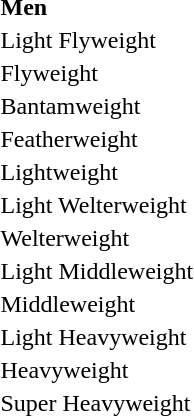<table>
<tr>
<td colspan=4><strong>Men</strong></td>
</tr>
<tr>
<td>Light Flyweight</td>
<td></td>
<td></td>
<td><br></td>
</tr>
<tr>
<td>Flyweight</td>
<td></td>
<td></td>
<td><br></td>
</tr>
<tr>
<td>Bantamweight</td>
<td></td>
<td></td>
<td><br></td>
</tr>
<tr>
<td>Featherweight</td>
<td></td>
<td></td>
<td><br></td>
</tr>
<tr>
<td>Lightweight</td>
<td></td>
<td></td>
<td><br></td>
</tr>
<tr>
<td>Light Welterweight</td>
<td></td>
<td></td>
<td><br></td>
</tr>
<tr>
<td>Welterweight</td>
<td></td>
<td></td>
<td><br></td>
</tr>
<tr>
<td>Light Middleweight</td>
<td></td>
<td></td>
<td><br></td>
</tr>
<tr>
<td>Middleweight</td>
<td></td>
<td></td>
<td><br></td>
</tr>
<tr>
<td>Light Heavyweight</td>
<td></td>
<td></td>
<td><br></td>
</tr>
<tr>
<td>Heavyweight</td>
<td></td>
<td></td>
<td><br></td>
</tr>
<tr>
<td>Super Heavyweight</td>
<td></td>
<td></td>
<td><br></td>
</tr>
</table>
